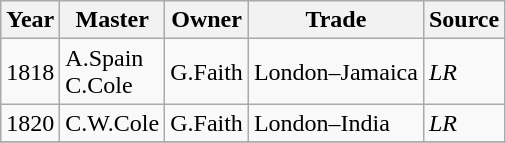<table class=" wikitable">
<tr>
<th>Year</th>
<th>Master</th>
<th>Owner</th>
<th>Trade</th>
<th>Source</th>
</tr>
<tr>
<td>1818</td>
<td>A.Spain<br> C.Cole</td>
<td>G.Faith</td>
<td>London–Jamaica</td>
<td><em>LR</em></td>
</tr>
<tr>
<td>1820</td>
<td>C.W.Cole</td>
<td>G.Faith</td>
<td>London–India</td>
<td><em>LR</em></td>
</tr>
<tr>
</tr>
</table>
